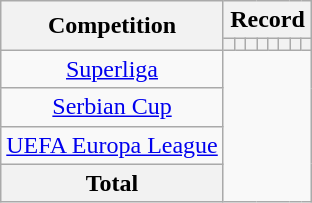<table class="wikitable" style="text-align: center">
<tr>
<th rowspan=2>Competition</th>
<th colspan=8>Record</th>
</tr>
<tr>
<th></th>
<th></th>
<th></th>
<th></th>
<th></th>
<th></th>
<th></th>
<th></th>
</tr>
<tr>
<td><a href='#'>Superliga</a><br></td>
</tr>
<tr>
<td><a href='#'>Serbian Cup</a><br></td>
</tr>
<tr>
<td><a href='#'>UEFA Europa League</a><br></td>
</tr>
<tr>
<th>Total<br></th>
</tr>
</table>
